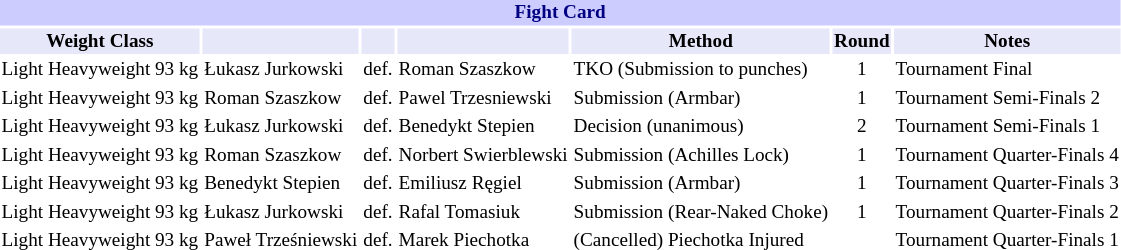<table class="toccolours" style="font-size: 80%;">
<tr>
<th colspan="8" style="background-color: #ccf; color: #000080; text-align: center;"><strong>Fight Card</strong></th>
</tr>
<tr>
<th colspan="1" style="background-color: #E6E8FA; color: #000000; text-align: center;">Weight Class</th>
<th colspan="1" style="background-color: #E6E8FA; color: #000000; text-align: center;"></th>
<th colspan="1" style="background-color: #E6E8FA; color: #000000; text-align: center;"></th>
<th colspan="1" style="background-color: #E6E8FA; color: #000000; text-align: center;"></th>
<th colspan="1" style="background-color: #E6E8FA; color: #000000; text-align: center;">Method</th>
<th colspan="1" style="background-color: #E6E8FA; color: #000000; text-align: center;">Round</th>
<th colspan="1" style="background-color: #E6E8FA; color: #000000; text-align: center;">Notes</th>
</tr>
<tr>
<td>Light Heavyweight 93 kg</td>
<td> Łukasz Jurkowski</td>
<td align=center>def.</td>
<td> Roman Szaszkow</td>
<td>TKO (Submission to punches)</td>
<td align=center>1</td>
<td>Tournament Final</td>
</tr>
<tr>
<td>Light Heavyweight 93 kg</td>
<td> Roman Szaszkow</td>
<td align=center>def.</td>
<td> Pawel Trzesniewski</td>
<td>Submission (Armbar)</td>
<td align=center>1</td>
<td>Tournament Semi-Finals 2</td>
</tr>
<tr>
<td>Light Heavyweight 93 kg</td>
<td> Łukasz Jurkowski</td>
<td align=center>def.</td>
<td> Benedykt Stepien</td>
<td>Decision (unanimous)</td>
<td align=center>2</td>
<td>Tournament Semi-Finals 1</td>
</tr>
<tr>
<td>Light Heavyweight 93 kg</td>
<td> Roman Szaszkow</td>
<td align=center>def.</td>
<td> Norbert Swierblewski</td>
<td>Submission (Achilles Lock)</td>
<td align=center>1</td>
<td>Tournament Quarter-Finals 4</td>
</tr>
<tr>
<td>Light Heavyweight 93 kg</td>
<td> Benedykt Stepien</td>
<td align=center>def.</td>
<td> Emiliusz Ręgiel</td>
<td>Submission (Armbar)</td>
<td align=center>1</td>
<td>Tournament Quarter-Finals 3</td>
</tr>
<tr>
<td>Light Heavyweight 93 kg</td>
<td> Łukasz Jurkowski</td>
<td align=center>def.</td>
<td> Rafal Tomasiuk</td>
<td>Submission (Rear-Naked Choke)</td>
<td align=center>1</td>
<td>Tournament Quarter-Finals 2</td>
</tr>
<tr>
<td>Light Heavyweight 93 kg</td>
<td> Paweł Trześniewski</td>
<td align=center>def.</td>
<td> Marek Piechotka</td>
<td>(Cancelled) Piechotka Injured</td>
<td align=center></td>
<td>Tournament Quarter-Finals 1</td>
</tr>
<tr>
</tr>
</table>
